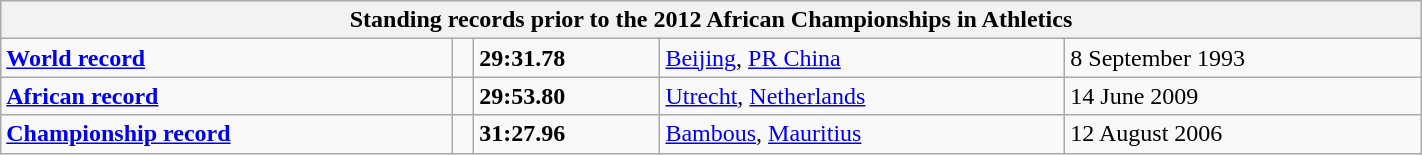<table class="wikitable" width=75%>
<tr>
<th colspan="5">Standing records prior to the 2012 African Championships in Athletics</th>
</tr>
<tr>
<td><strong><a href='#'>World record</a></strong></td>
<td></td>
<td><strong>29:31.78</strong></td>
<td><a href='#'>Beijing</a>, <a href='#'>PR China</a></td>
<td>8 September 1993</td>
</tr>
<tr>
<td><strong><a href='#'>African record</a></strong></td>
<td></td>
<td><strong>29:53.80</strong></td>
<td><a href='#'>Utrecht</a>, <a href='#'>Netherlands</a></td>
<td>14 June 2009</td>
</tr>
<tr>
<td><strong><a href='#'>Championship record</a></strong></td>
<td></td>
<td><strong>31:27.96</strong></td>
<td><a href='#'>Bambous</a>, <a href='#'>Mauritius</a></td>
<td>12 August 2006</td>
</tr>
</table>
